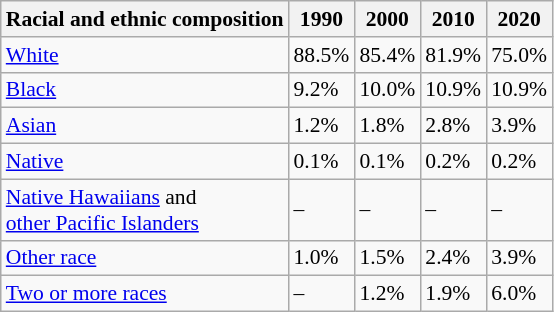<table class="wikitable sortable collapsible" style="font-size: 90%;">
<tr>
<th>Racial and ethnic composition</th>
<th>1990</th>
<th>2000</th>
<th>2010</th>
<th>2020</th>
</tr>
<tr>
<td><a href='#'>White</a></td>
<td>88.5%</td>
<td>85.4%</td>
<td>81.9%</td>
<td>75.0%</td>
</tr>
<tr>
<td><a href='#'>Black</a></td>
<td>9.2%</td>
<td>10.0%</td>
<td>10.9%</td>
<td>10.9%</td>
</tr>
<tr>
<td><a href='#'>Asian</a></td>
<td>1.2%</td>
<td>1.8%</td>
<td>2.8%</td>
<td>3.9%</td>
</tr>
<tr>
<td><a href='#'>Native</a></td>
<td>0.1%</td>
<td>0.1%</td>
<td>0.2%</td>
<td>0.2%</td>
</tr>
<tr>
<td><a href='#'>Native Hawaiians</a> and<br><a href='#'>other Pacific Islanders</a></td>
<td>–</td>
<td>–</td>
<td>–</td>
<td>–</td>
</tr>
<tr>
<td><a href='#'>Other race</a></td>
<td>1.0%</td>
<td>1.5%</td>
<td>2.4%</td>
<td>3.9%</td>
</tr>
<tr>
<td><a href='#'>Two or more races</a></td>
<td>–</td>
<td>1.2%</td>
<td>1.9%</td>
<td>6.0%</td>
</tr>
</table>
